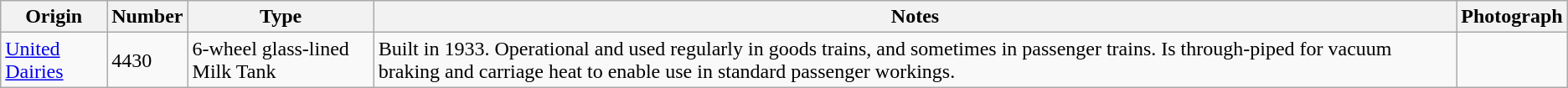<table class="wikitable">
<tr>
<th>Origin</th>
<th>Number</th>
<th>Type</th>
<th>Notes</th>
<th>Photograph</th>
</tr>
<tr>
<td><a href='#'>United Dairies</a></td>
<td>4430</td>
<td>6-wheel glass-lined Milk Tank</td>
<td>Built in 1933. Operational and used regularly in goods trains, and sometimes in passenger trains. Is through-piped for vacuum braking and carriage heat to enable use in standard passenger workings.</td>
<td></td>
</tr>
</table>
